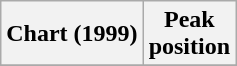<table class="wikitable sortable">
<tr>
<th align="left">Chart (1999)</th>
<th align="center">Peak<br>position</th>
</tr>
<tr>
</tr>
</table>
